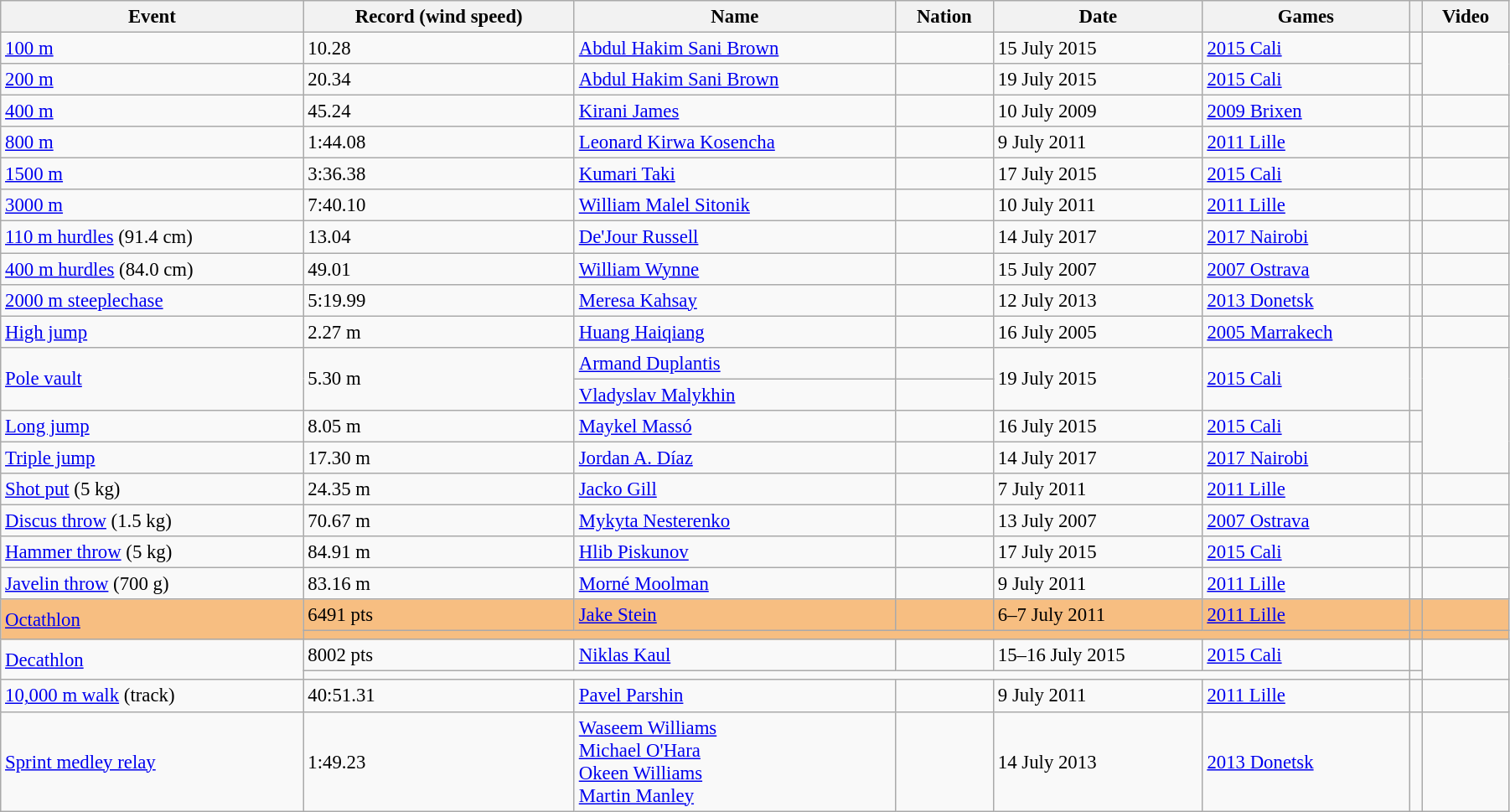<table class=wikitable style="width: 95%; font-size: 95%;">
<tr>
<th>Event</th>
<th>Record (wind speed)</th>
<th>Name</th>
<th>Nation</th>
<th>Date</th>
<th>Games</th>
<th></th>
<th>Video</th>
</tr>
<tr>
<td><a href='#'>100 m</a></td>
<td>10.28 </td>
<td><a href='#'>Abdul Hakim Sani Brown</a></td>
<td></td>
<td>15 July 2015</td>
<td><a href='#'>2015 Cali</a></td>
<td></td>
</tr>
<tr>
<td><a href='#'>200 m</a></td>
<td>20.34 </td>
<td><a href='#'>Abdul Hakim Sani Brown</a></td>
<td></td>
<td>19 July 2015</td>
<td><a href='#'>2015 Cali</a></td>
<td></td>
</tr>
<tr>
<td><a href='#'>400 m</a></td>
<td>45.24</td>
<td><a href='#'>Kirani James</a></td>
<td></td>
<td>10 July 2009</td>
<td><a href='#'>2009 Brixen</a></td>
<td></td>
<td></td>
</tr>
<tr>
<td><a href='#'>800 m</a></td>
<td>1:44.08</td>
<td><a href='#'>Leonard Kirwa Kosencha</a></td>
<td></td>
<td>9 July 2011</td>
<td><a href='#'>2011 Lille</a></td>
<td></td>
<td></td>
</tr>
<tr>
<td><a href='#'>1500 m</a></td>
<td>3:36.38</td>
<td><a href='#'>Kumari Taki</a></td>
<td></td>
<td>17 July 2015</td>
<td><a href='#'>2015 Cali</a></td>
<td></td>
</tr>
<tr>
<td><a href='#'>3000 m</a></td>
<td>7:40.10</td>
<td><a href='#'>William Malel Sitonik</a></td>
<td></td>
<td>10 July 2011</td>
<td><a href='#'>2011 Lille</a></td>
<td></td>
<td></td>
</tr>
<tr>
<td><a href='#'>110 m hurdles</a> (91.4 cm)</td>
<td>13.04  </td>
<td><a href='#'>De'Jour Russell</a></td>
<td></td>
<td>14 July 2017</td>
<td><a href='#'>2017 Nairobi</a></td>
<td></td>
<td></td>
</tr>
<tr>
<td><a href='#'>400 m hurdles</a> (84.0 cm)</td>
<td>49.01</td>
<td><a href='#'>William Wynne</a></td>
<td></td>
<td>15 July 2007</td>
<td><a href='#'>2007 Ostrava</a></td>
<td></td>
<td></td>
</tr>
<tr>
<td><a href='#'>2000 m steeplechase</a></td>
<td>5:19.99</td>
<td><a href='#'>Meresa Kahsay</a></td>
<td></td>
<td>12 July 2013</td>
<td><a href='#'>2013 Donetsk</a></td>
<td></td>
<td></td>
</tr>
<tr>
<td><a href='#'>High jump</a></td>
<td>2.27 m</td>
<td><a href='#'>Huang Haiqiang</a></td>
<td></td>
<td>16 July 2005</td>
<td><a href='#'>2005 Marrakech</a></td>
<td></td>
<td></td>
</tr>
<tr>
<td rowspan=2><a href='#'>Pole vault</a></td>
<td rowspan=2>5.30 m</td>
<td><a href='#'>Armand Duplantis</a></td>
<td></td>
<td rowspan=2>19 July 2015</td>
<td rowspan=2><a href='#'>2015 Cali</a></td>
<td rowspan=2></td>
</tr>
<tr>
<td><a href='#'>Vladyslav Malykhin</a></td>
<td></td>
</tr>
<tr>
<td><a href='#'>Long jump</a></td>
<td>8.05 m </td>
<td><a href='#'>Maykel Massó</a></td>
<td></td>
<td>16 July 2015</td>
<td><a href='#'>2015 Cali</a></td>
<td></td>
</tr>
<tr>
<td><a href='#'>Triple jump</a></td>
<td>17.30 m  </td>
<td><a href='#'>Jordan A. Díaz</a></td>
<td></td>
<td>14 July 2017</td>
<td><a href='#'>2017 Nairobi</a></td>
<td></td>
</tr>
<tr>
<td><a href='#'>Shot put</a> (5 kg)</td>
<td>24.35 m</td>
<td><a href='#'>Jacko Gill</a></td>
<td></td>
<td>7 July 2011</td>
<td><a href='#'>2011 Lille</a></td>
<td></td>
<td></td>
</tr>
<tr>
<td><a href='#'>Discus throw</a> (1.5 kg)</td>
<td>70.67 m</td>
<td><a href='#'>Mykyta Nesterenko</a></td>
<td></td>
<td>13 July 2007</td>
<td><a href='#'>2007 Ostrava</a></td>
<td></td>
<td></td>
</tr>
<tr>
<td><a href='#'>Hammer throw</a> (5 kg)</td>
<td>84.91 m</td>
<td><a href='#'>Hlib Piskunov</a></td>
<td></td>
<td>17 July 2015</td>
<td><a href='#'>2015 Cali</a></td>
<td></td>
</tr>
<tr>
<td><a href='#'>Javelin throw</a> (700 g)</td>
<td>83.16 m</td>
<td><a href='#'>Morné Moolman</a></td>
<td></td>
<td>9 July 2011</td>
<td><a href='#'>2011 Lille</a></td>
<td></td>
<td></td>
</tr>
<tr bgcolor=#F7BE81>
<td rowspan=2><a href='#'>Octathlon</a></td>
<td>6491 pts</td>
<td><a href='#'>Jake Stein</a></td>
<td></td>
<td>6–7 July 2011</td>
<td><a href='#'>2011 Lille</a></td>
<td></td>
<td></td>
</tr>
<tr bgcolor=#F7BE81>
<td colspan=5></td>
<td></td>
<td></td>
</tr>
<tr>
<td rowspan=2><a href='#'>Decathlon</a></td>
<td>8002 pts</td>
<td><a href='#'>Niklas Kaul</a></td>
<td></td>
<td>15–16 July 2015</td>
<td><a href='#'>2015 Cali</a></td>
<td></td>
</tr>
<tr>
<td colspan=5></td>
<td></td>
</tr>
<tr>
<td><a href='#'>10,000 m walk</a> (track)</td>
<td>40:51.31</td>
<td><a href='#'>Pavel Parshin</a></td>
<td></td>
<td>9 July 2011</td>
<td><a href='#'>2011 Lille</a></td>
<td></td>
<td></td>
</tr>
<tr>
<td><a href='#'>Sprint medley relay</a></td>
<td>1:49.23</td>
<td><a href='#'>Waseem Williams</a><br><a href='#'>Michael O'Hara</a><br><a href='#'>Okeen Williams</a><br><a href='#'>Martin Manley</a></td>
<td></td>
<td>14 July 2013</td>
<td><a href='#'>2013 Donetsk</a></td>
<td></td>
</tr>
</table>
